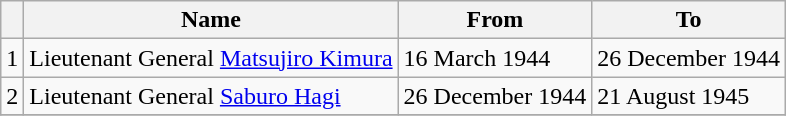<table class=wikitable>
<tr>
<th></th>
<th>Name</th>
<th>From</th>
<th>To</th>
</tr>
<tr>
<td>1</td>
<td>Lieutenant General <a href='#'>Matsujiro Kimura</a></td>
<td>16 March 1944</td>
<td>26 December 1944</td>
</tr>
<tr>
<td>2</td>
<td>Lieutenant General <a href='#'>Saburo Hagi</a></td>
<td>26 December 1944</td>
<td>21 August 1945</td>
</tr>
<tr>
</tr>
</table>
